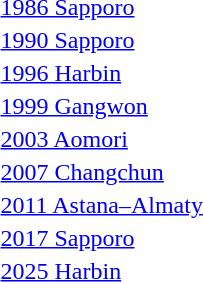<table>
<tr>
<td><a href='#'>1986 Sapporo</a></td>
<td></td>
<td></td>
<td></td>
</tr>
<tr>
<td><a href='#'>1990 Sapporo</a></td>
<td></td>
<td></td>
<td></td>
</tr>
<tr>
<td><a href='#'>1996 Harbin</a></td>
<td></td>
<td></td>
<td></td>
</tr>
<tr>
<td><a href='#'>1999 Gangwon</a></td>
<td></td>
<td></td>
<td></td>
</tr>
<tr>
<td><a href='#'>2003 Aomori</a></td>
<td></td>
<td></td>
<td></td>
</tr>
<tr>
<td><a href='#'>2007 Changchun</a></td>
<td></td>
<td></td>
<td></td>
</tr>
<tr>
<td><a href='#'>2011 Astana–Almaty</a></td>
<td></td>
<td></td>
<td></td>
</tr>
<tr>
<td><a href='#'>2017 Sapporo</a></td>
<td></td>
<td></td>
<td></td>
</tr>
<tr>
<td><a href='#'>2025 Harbin</a></td>
<td></td>
<td></td>
<td></td>
</tr>
</table>
